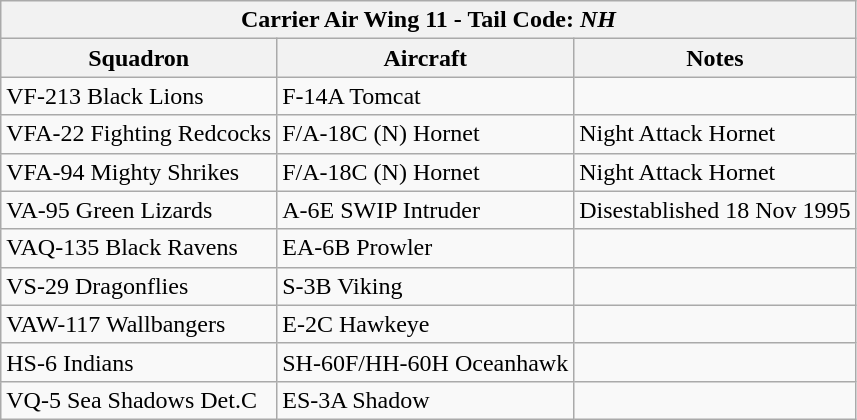<table class="wikitable">
<tr>
<th colspan="3">Carrier Air Wing 11 - Tail Code: <em>NH</em></th>
</tr>
<tr>
<th>Squadron</th>
<th>Aircraft</th>
<th>Notes</th>
</tr>
<tr>
<td>VF-213 Black Lions</td>
<td>F-14A Tomcat</td>
<td></td>
</tr>
<tr>
<td>VFA-22 Fighting Redcocks</td>
<td>F/A-18C (N) Hornet</td>
<td>Night Attack Hornet</td>
</tr>
<tr>
<td>VFA-94 Mighty Shrikes</td>
<td>F/A-18C (N) Hornet</td>
<td>Night Attack Hornet</td>
</tr>
<tr>
<td>VA-95 Green Lizards</td>
<td>A-6E SWIP Intruder</td>
<td>Disestablished 18 Nov 1995</td>
</tr>
<tr>
<td>VAQ-135 Black Ravens</td>
<td>EA-6B Prowler</td>
<td></td>
</tr>
<tr>
<td>VS-29 Dragonflies</td>
<td>S-3B Viking</td>
<td></td>
</tr>
<tr>
<td>VAW-117 Wallbangers</td>
<td>E-2C Hawkeye</td>
<td></td>
</tr>
<tr>
<td>HS-6 Indians</td>
<td>SH-60F/HH-60H Oceanhawk</td>
<td></td>
</tr>
<tr>
<td>VQ-5 Sea Shadows Det.C</td>
<td>ES-3A Shadow</td>
<td></td>
</tr>
</table>
